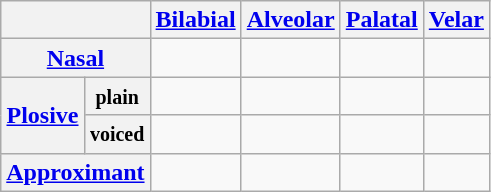<table class="wikitable" style="text-align:center;">
<tr>
<th colspan="2"></th>
<th><a href='#'>Bilabial</a></th>
<th><a href='#'>Alveolar</a></th>
<th><a href='#'>Palatal</a></th>
<th><a href='#'>Velar</a></th>
</tr>
<tr>
<th colspan="2"><a href='#'>Nasal</a></th>
<td></td>
<td></td>
<td></td>
<td></td>
</tr>
<tr>
<th rowspan="2"><a href='#'>Plosive</a></th>
<th><small>plain</small></th>
<td></td>
<td></td>
<td></td>
<td></td>
</tr>
<tr>
<th><small>voiced</small></th>
<td></td>
<td></td>
<td></td>
<td></td>
</tr>
<tr>
<th colspan="2"><a href='#'>Approximant</a></th>
<td></td>
<td></td>
<td></td>
<td></td>
</tr>
</table>
